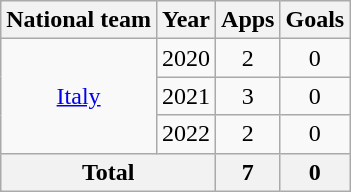<table class="wikitable" style="text-align:center">
<tr>
<th>National team</th>
<th>Year</th>
<th>Apps</th>
<th>Goals</th>
</tr>
<tr>
<td rowspan=3><a href='#'>Italy</a></td>
<td>2020</td>
<td>2</td>
<td>0</td>
</tr>
<tr>
<td>2021</td>
<td>3</td>
<td>0</td>
</tr>
<tr>
<td>2022</td>
<td>2</td>
<td>0</td>
</tr>
<tr>
<th colspan=2>Total</th>
<th>7</th>
<th>0</th>
</tr>
</table>
